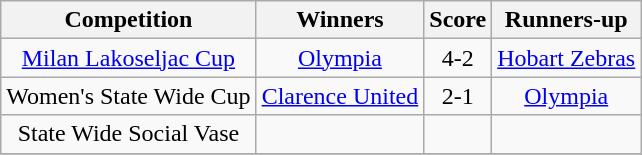<table class="wikitable" style="text-align:center">
<tr>
<th>Competition</th>
<th>Winners</th>
<th>Score</th>
<th>Runners-up</th>
</tr>
<tr>
<td><a href='#'>Milan Lakoseljac Cup</a></td>
<td><a href='#'>Olympia</a></td>
<td>4-2</td>
<td><a href='#'>Hobart Zebras</a></td>
</tr>
<tr>
<td>Women's State Wide Cup</td>
<td><a href='#'>Clarence United</a></td>
<td>2-1</td>
<td><a href='#'>Olympia</a></td>
</tr>
<tr>
<td>State Wide Social Vase</td>
<td></td>
<td></td>
<td></td>
</tr>
<tr>
</tr>
</table>
